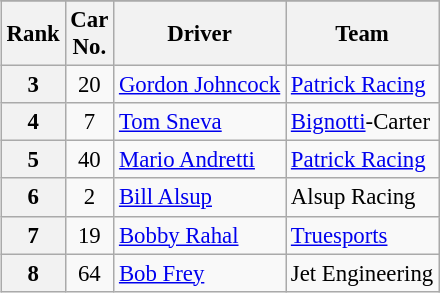<table>
<tr>
<td><br><table class="wikitable" style="font-size:95%;">
<tr>
</tr>
<tr>
<th>Rank</th>
<th>Car<br>No.</th>
<th>Driver</th>
<th>Team</th>
</tr>
<tr>
<th>3</th>
<td align="center">20</td>
<td><a href='#'>Gordon Johncock</a></td>
<td><a href='#'>Patrick Racing</a></td>
</tr>
<tr>
<th>4</th>
<td align="center">7</td>
<td><a href='#'>Tom Sneva</a></td>
<td><a href='#'>Bignotti</a>-Carter</td>
</tr>
<tr>
<th>5</th>
<td align="center">40</td>
<td><a href='#'>Mario Andretti</a></td>
<td><a href='#'>Patrick Racing</a></td>
</tr>
<tr>
<th>6</th>
<td align="center">2</td>
<td><a href='#'>Bill Alsup</a></td>
<td>Alsup Racing</td>
</tr>
<tr>
<th>7</th>
<td align="center">19</td>
<td><a href='#'>Bobby Rahal</a></td>
<td><a href='#'>Truesports</a></td>
</tr>
<tr>
<th>8</th>
<td align="center">64</td>
<td><a href='#'>Bob Frey</a></td>
<td>Jet Engineering</td>
</tr>
</table>
</td>
<td><br></td>
</tr>
</table>
